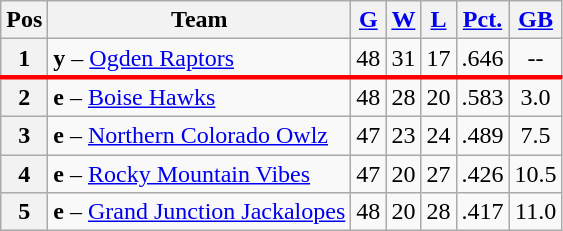<table class="wikitable plainrowheaders" style="text-align:center;">
<tr>
<th scope="col">Pos</th>
<th scope="col">Team</th>
<th scope="col"><a href='#'>G</a></th>
<th scope="col"><a href='#'>W</a></th>
<th scope="col"><a href='#'>L</a></th>
<th scope="col"><a href='#'>Pct.</a></th>
<th scope="col"><a href='#'>GB</a></th>
</tr>
<tr>
<th>1</th>
<td scope="row" style="text-align:left;"><strong>y</strong> – <a href='#'>Ogden Raptors</a></td>
<td>48</td>
<td>31</td>
<td>17</td>
<td>.646</td>
<td>--</td>
</tr>
<tr>
</tr>
<tr |- style="border-top:3px solid red;">
<th>2</th>
<td scope="row" style="text-align:left;"><strong>e</strong> – <a href='#'>Boise Hawks</a></td>
<td>48</td>
<td>28</td>
<td>20</td>
<td>.583</td>
<td>3.0</td>
</tr>
<tr>
<th>3</th>
<td scope="row" style="text-align:left;"><strong>e</strong> – <a href='#'>Northern Colorado Owlz</a></td>
<td>47</td>
<td>23</td>
<td>24</td>
<td>.489</td>
<td>7.5</td>
</tr>
<tr>
<th>4</th>
<td scope="row" style="text-align:left;"><strong>e</strong> – <a href='#'>Rocky Mountain Vibes</a></td>
<td>47</td>
<td>20</td>
<td>27</td>
<td>.426</td>
<td>10.5</td>
</tr>
<tr>
<th>5</th>
<td scope="row" style="text-align:left;"><strong>e</strong> – <a href='#'>Grand Junction Jackalopes</a></td>
<td>48</td>
<td>20</td>
<td>28</td>
<td>.417</td>
<td>11.0</td>
</tr>
</table>
